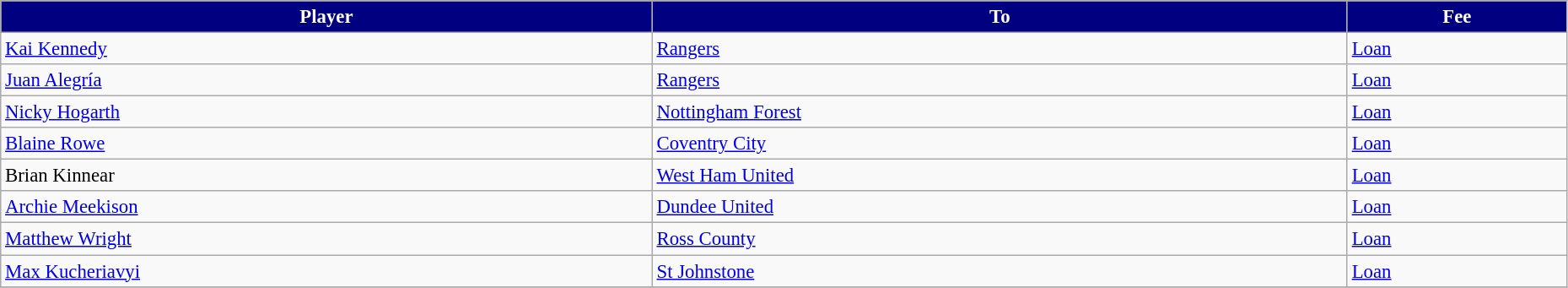<table class="wikitable" style="text-align:left; font-size:95%;width:98%;">
<tr>
<th style="background:navy; color:white;">Player</th>
<th style="background:navy; color:white;">To</th>
<th style="background:navy; color:white;">Fee</th>
</tr>
<tr>
<td> <a href='#'>Kai Kennedy</a></td>
<td> <a href='#'>Rangers</a></td>
<td><a href='#'>Loan</a></td>
</tr>
<tr>
<td> <a href='#'>Juan Alegría</a></td>
<td> <a href='#'>Rangers</a></td>
<td><a href='#'>Loan</a></td>
</tr>
<tr>
<td> <a href='#'>Nicky Hogarth</a></td>
<td> <a href='#'>Nottingham Forest</a></td>
<td><a href='#'>Loan</a></td>
</tr>
<tr>
<td> <a href='#'>Blaine Rowe</a></td>
<td> <a href='#'>Coventry City</a></td>
<td><a href='#'>Loan</a></td>
</tr>
<tr>
<td> Brian Kinnear</td>
<td> <a href='#'>West Ham United</a></td>
<td><a href='#'>Loan</a></td>
</tr>
<tr>
<td> <a href='#'>Archie Meekison</a></td>
<td> <a href='#'>Dundee United</a></td>
<td><a href='#'>Loan</a></td>
</tr>
<tr>
<td> <a href='#'>Matthew Wright</a></td>
<td> <a href='#'>Ross County</a></td>
<td><a href='#'>Loan</a></td>
</tr>
<tr>
<td> <a href='#'>Max Kucheriavyi</a></td>
<td> <a href='#'>St Johnstone</a></td>
<td><a href='#'>Loan</a></td>
</tr>
<tr>
</tr>
</table>
